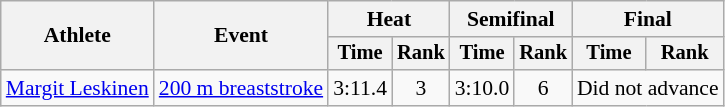<table class=wikitable style="font-size:90%;">
<tr>
<th rowspan=2>Athlete</th>
<th rowspan=2>Event</th>
<th colspan=2>Heat</th>
<th colspan=2>Semifinal</th>
<th colspan=2>Final</th>
</tr>
<tr style="font-size:95%">
<th>Time</th>
<th>Rank</th>
<th>Time</th>
<th>Rank</th>
<th>Time</th>
<th>Rank</th>
</tr>
<tr align=center>
<td align=left><a href='#'>Margit Leskinen</a></td>
<td align=left><a href='#'>200 m breaststroke</a></td>
<td>3:11.4</td>
<td>3</td>
<td>3:10.0</td>
<td>6</td>
<td colspan=2>Did not advance</td>
</tr>
</table>
